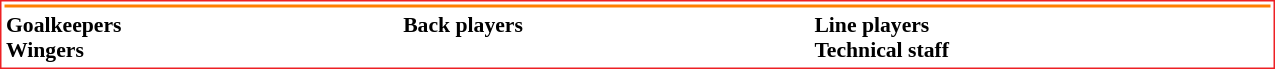<table class="toccolours" style="border: #ED2024 solid 1px; background: #FFFFFF; font-size: 95%; width:850px">
<tr>
<th colspan=5 style="background-color:#ff7f00;"></th>
</tr>
<tr>
<td style="font-size: 95%;" valign="top"><strong>Goalkeepers</strong><br><strong>Wingers</strong></td>
<td style="font-size: 95%;" valign="top"><strong>Back players</strong><br></td>
<td style="font-size: 95%;" valign="top"><strong>Line players</strong><br><strong>Technical staff</strong></td>
</tr>
</table>
